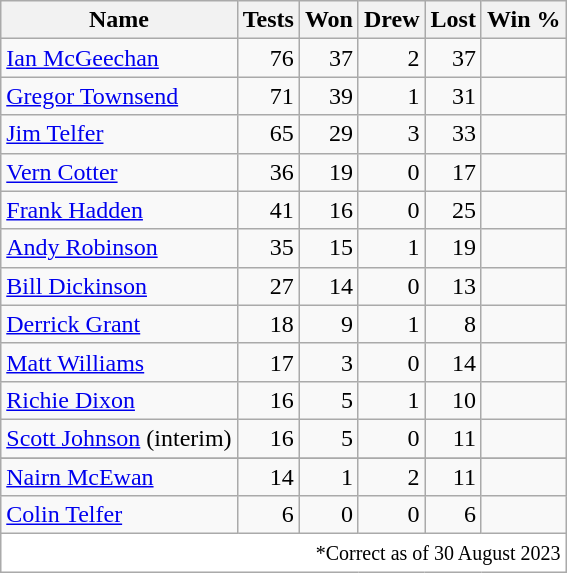<table class="sortable wikitable sortable">
<tr>
<th>Name</th>
<th>Tests</th>
<th>Won</th>
<th>Drew</th>
<th>Lost</th>
<th>Win %</th>
</tr>
<tr align=right>
<td align=left> <a href='#'>Ian McGeechan</a></td>
<td>76</td>
<td>37</td>
<td>2</td>
<td>37</td>
<td></td>
</tr>
<tr align=right>
<td align=left> <a href='#'>Gregor Townsend</a></td>
<td>71</td>
<td>39</td>
<td>1</td>
<td>31</td>
<td></td>
</tr>
<tr align=right>
<td align=left> <a href='#'>Jim Telfer</a></td>
<td>65</td>
<td>29</td>
<td>3</td>
<td>33</td>
<td></td>
</tr>
<tr align=right>
<td align=left> <a href='#'>Vern Cotter</a></td>
<td>36</td>
<td>19</td>
<td>0</td>
<td>17</td>
<td></td>
</tr>
<tr align=right>
<td align=left> <a href='#'>Frank Hadden</a></td>
<td>41</td>
<td>16</td>
<td>0</td>
<td>25</td>
<td></td>
</tr>
<tr align=right>
<td align=left> <a href='#'>Andy Robinson</a></td>
<td>35</td>
<td>15</td>
<td>1</td>
<td>19</td>
<td></td>
</tr>
<tr align=right>
<td align=left> <a href='#'>Bill Dickinson</a></td>
<td>27</td>
<td>14</td>
<td>0</td>
<td>13</td>
<td></td>
</tr>
<tr align=right>
<td align=left> <a href='#'>Derrick Grant</a></td>
<td>18</td>
<td>9</td>
<td>1</td>
<td>8</td>
<td></td>
</tr>
<tr align=right>
<td align=left> <a href='#'>Matt Williams</a></td>
<td>17</td>
<td>3</td>
<td>0</td>
<td>14</td>
<td></td>
</tr>
<tr align=right>
<td align=left> <a href='#'>Richie Dixon</a></td>
<td>16</td>
<td>5</td>
<td>1</td>
<td>10</td>
<td></td>
</tr>
<tr align=right>
<td align=left> <a href='#'>Scott Johnson</a> (interim)</td>
<td>16</td>
<td>5</td>
<td>0</td>
<td>11</td>
<td></td>
</tr>
<tr>
</tr>
<tr align=right>
<td align=left> <a href='#'>Nairn McEwan</a></td>
<td>14</td>
<td>1</td>
<td>2</td>
<td>11</td>
<td></td>
</tr>
<tr align=right>
<td align=left> <a href='#'>Colin Telfer</a></td>
<td>6</td>
<td>0</td>
<td>0</td>
<td>6</td>
<td></td>
</tr>
<tr>
<td colspan="7" style="text-align:right; background: white"><small>*Correct as of 30 August 2023</small></td>
</tr>
</table>
